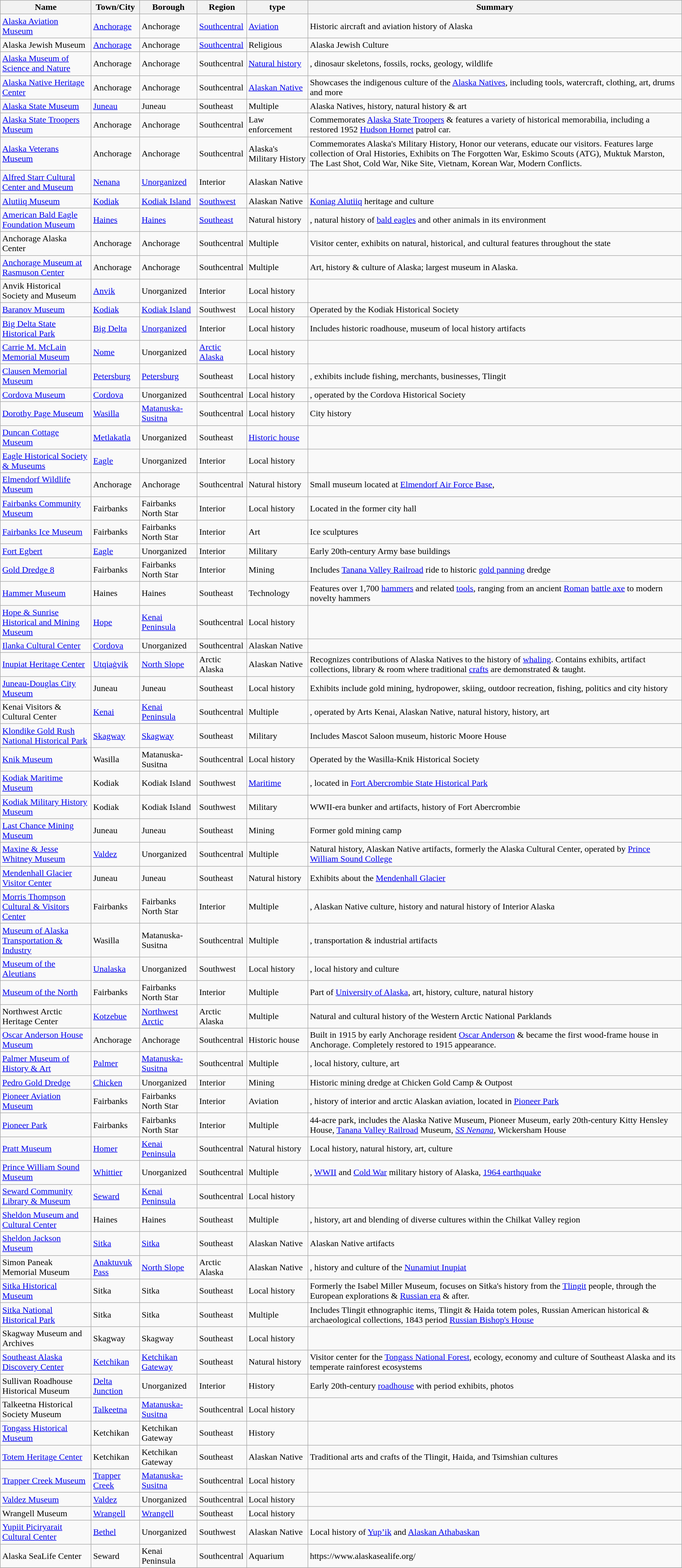<table class="wikitable sortable">
<tr>
<th>Name</th>
<th>Town/City</th>
<th>Borough</th>
<th>Region</th>
<th>type</th>
<th>Summary</th>
</tr>
<tr>
<td><a href='#'>Alaska Aviation Museum</a></td>
<td><a href='#'>Anchorage</a></td>
<td>Anchorage</td>
<td><a href='#'>Southcentral</a></td>
<td><a href='#'>Aviation</a></td>
<td>Historic aircraft and aviation history of Alaska</td>
</tr>
<tr>
<td>Alaska Jewish Museum</td>
<td><a href='#'>Anchorage</a></td>
<td>Anchorage</td>
<td><a href='#'>Southcentral</a></td>
<td>Religious</td>
<td>Alaska Jewish Culture</td>
</tr>
<tr>
<td><a href='#'>Alaska Museum of Science and Nature</a></td>
<td>Anchorage</td>
<td>Anchorage</td>
<td>Southcentral</td>
<td><a href='#'>Natural history</a></td>
<td>, dinosaur skeletons, fossils, rocks, geology, wildlife</td>
</tr>
<tr>
<td><a href='#'>Alaska Native Heritage Center</a></td>
<td>Anchorage</td>
<td>Anchorage</td>
<td>Southcentral</td>
<td><a href='#'>Alaskan Native</a></td>
<td>Showcases the indigenous culture of the <a href='#'>Alaska Natives</a>, including tools, watercraft, clothing, art, drums and more</td>
</tr>
<tr>
<td><a href='#'>Alaska State Museum</a></td>
<td><a href='#'>Juneau</a></td>
<td>Juneau</td>
<td>Southeast</td>
<td>Multiple</td>
<td>Alaska Natives, history, natural history & art</td>
</tr>
<tr>
<td><a href='#'>Alaska State Troopers Museum</a></td>
<td>Anchorage</td>
<td>Anchorage</td>
<td>Southcentral</td>
<td>Law enforcement</td>
<td>Commemorates <a href='#'>Alaska State Troopers</a> & features a variety of historical memorabilia, including a restored 1952 <a href='#'>Hudson Hornet</a> patrol car.</td>
</tr>
<tr>
<td><a href='#'>Alaska Veterans Museum</a></td>
<td>Anchorage</td>
<td>Anchorage</td>
<td>Southcentral</td>
<td>Alaska's Military History</td>
<td>Commemorates Alaska's Military History, Honor our veterans, educate our visitors. Features large collection of Oral Histories, Exhibits on The Forgotten War, Eskimo Scouts (ATG), Muktuk Marston, The Last Shot, Cold War, Nike Site, Vietnam, Korean War, Modern Conflicts.<br></td>
</tr>
<tr>
<td><a href='#'>Alfred Starr Cultural Center and Museum</a></td>
<td><a href='#'>Nenana</a></td>
<td><a href='#'>Unorganized</a></td>
<td>Interior</td>
<td>Alaskan Native</td>
<td></td>
</tr>
<tr>
<td><a href='#'>Alutiiq Museum</a></td>
<td><a href='#'>Kodiak</a></td>
<td><a href='#'>Kodiak Island</a></td>
<td><a href='#'>Southwest</a></td>
<td>Alaskan Native</td>
<td><a href='#'>Koniag Alutiiq</a> heritage and culture</td>
</tr>
<tr>
<td><a href='#'>American Bald Eagle Foundation Museum</a></td>
<td><a href='#'>Haines</a></td>
<td><a href='#'>Haines</a></td>
<td><a href='#'>Southeast</a></td>
<td>Natural history</td>
<td>, natural history of <a href='#'>bald eagles</a> and other animals in its environment</td>
</tr>
<tr>
<td>Anchorage Alaska Center</td>
<td>Anchorage</td>
<td>Anchorage</td>
<td>Southcentral</td>
<td>Multiple</td>
<td>Visitor center, exhibits on natural, historical, and cultural features throughout the state</td>
</tr>
<tr>
<td><a href='#'>Anchorage Museum at Rasmuson Center</a></td>
<td>Anchorage</td>
<td>Anchorage</td>
<td>Southcentral</td>
<td>Multiple</td>
<td>Art, history & culture of Alaska; largest museum in Alaska.</td>
</tr>
<tr>
<td>Anvik Historical Society and Museum</td>
<td><a href='#'>Anvik</a></td>
<td>Unorganized</td>
<td>Interior</td>
<td>Local history</td>
<td></td>
</tr>
<tr>
<td><a href='#'>Baranov Museum</a></td>
<td><a href='#'>Kodiak</a></td>
<td><a href='#'>Kodiak Island</a></td>
<td>Southwest</td>
<td>Local history</td>
<td>Operated by the Kodiak Historical Society</td>
</tr>
<tr>
<td><a href='#'>Big Delta State Historical Park</a></td>
<td><a href='#'>Big Delta</a></td>
<td><a href='#'>Unorganized</a></td>
<td>Interior</td>
<td>Local history</td>
<td>Includes historic roadhouse, museum of local history artifacts</td>
</tr>
<tr>
<td><a href='#'>Carrie M. McLain Memorial Museum</a></td>
<td><a href='#'>Nome</a></td>
<td>Unorganized</td>
<td><a href='#'>Arctic Alaska</a></td>
<td>Local history</td>
<td></td>
</tr>
<tr>
<td><a href='#'>Clausen Memorial Museum</a></td>
<td><a href='#'>Petersburg</a></td>
<td><a href='#'>Petersburg</a></td>
<td>Southeast</td>
<td>Local history</td>
<td>, exhibits include fishing, merchants, businesses, Tlingit</td>
</tr>
<tr>
<td><a href='#'>Cordova Museum</a></td>
<td><a href='#'>Cordova</a></td>
<td>Unorganized</td>
<td>Southcentral</td>
<td>Local history</td>
<td>, operated by the Cordova Historical Society</td>
</tr>
<tr>
<td><a href='#'>Dorothy Page Museum</a></td>
<td><a href='#'>Wasilla</a></td>
<td><a href='#'>Matanuska-Susitna</a></td>
<td>Southcentral</td>
<td>Local history</td>
<td>City history</td>
</tr>
<tr>
<td><a href='#'>Duncan Cottage Museum</a></td>
<td><a href='#'>Metlakatla</a></td>
<td>Unorganized</td>
<td>Southeast</td>
<td><a href='#'>Historic house</a></td>
<td></td>
</tr>
<tr>
<td><a href='#'>Eagle Historical Society & Museums</a></td>
<td><a href='#'>Eagle</a></td>
<td>Unorganized</td>
<td>Interior</td>
<td>Local history</td>
<td></td>
</tr>
<tr>
<td><a href='#'>Elmendorf Wildlife Museum</a></td>
<td>Anchorage</td>
<td>Anchorage</td>
<td>Southcentral</td>
<td>Natural history</td>
<td>Small museum located at <a href='#'>Elmendorf Air Force Base</a>,  </td>
</tr>
<tr>
<td><a href='#'>Fairbanks Community Museum</a></td>
<td>Fairbanks</td>
<td>Fairbanks North Star</td>
<td>Interior</td>
<td>Local history</td>
<td>Located in the former city hall</td>
</tr>
<tr>
<td><a href='#'>Fairbanks Ice Museum</a></td>
<td>Fairbanks</td>
<td>Fairbanks North Star</td>
<td>Interior</td>
<td>Art</td>
<td>Ice sculptures</td>
</tr>
<tr>
<td><a href='#'>Fort Egbert</a></td>
<td><a href='#'>Eagle</a></td>
<td>Unorganized</td>
<td>Interior</td>
<td>Military</td>
<td>Early 20th-century Army base buildings</td>
</tr>
<tr>
<td><a href='#'>Gold Dredge 8</a></td>
<td>Fairbanks</td>
<td>Fairbanks North Star</td>
<td>Interior</td>
<td>Mining</td>
<td>Includes <a href='#'>Tanana Valley Railroad</a> ride to historic <a href='#'>gold panning</a> dredge</td>
</tr>
<tr>
<td><a href='#'>Hammer Museum</a></td>
<td>Haines</td>
<td>Haines</td>
<td>Southeast</td>
<td>Technology</td>
<td>Features over 1,700 <a href='#'>hammers</a> and related <a href='#'>tools</a>, ranging from an ancient <a href='#'>Roman</a> <a href='#'>battle axe</a> to modern novelty hammers</td>
</tr>
<tr>
<td><a href='#'>Hope & Sunrise Historical and Mining Museum</a></td>
<td><a href='#'>Hope</a></td>
<td><a href='#'>Kenai Peninsula</a></td>
<td>Southcentral</td>
<td>Local history</td>
<td></td>
</tr>
<tr>
<td><a href='#'>Ilanka Cultural Center</a></td>
<td><a href='#'>Cordova</a></td>
<td>Unorganized</td>
<td>Southcentral</td>
<td>Alaskan Native</td>
<td></td>
</tr>
<tr>
<td><a href='#'>Inupiat Heritage Center</a></td>
<td><a href='#'>Utqiaġvik</a></td>
<td><a href='#'>North Slope</a></td>
<td>Arctic Alaska</td>
<td>Alaskan Native</td>
<td>Recognizes contributions of Alaska Natives to the history of <a href='#'>whaling</a>. Contains exhibits, artifact collections, library & room where traditional <a href='#'>crafts</a> are demonstrated & taught.</td>
</tr>
<tr>
<td><a href='#'>Juneau-Douglas City Museum</a></td>
<td>Juneau</td>
<td>Juneau</td>
<td>Southeast</td>
<td>Local history</td>
<td>Exhibits include gold mining, hydropower, skiing, outdoor recreation, fishing, politics and city history</td>
</tr>
<tr>
<td>Kenai Visitors & Cultural Center</td>
<td><a href='#'>Kenai</a></td>
<td><a href='#'>Kenai Peninsula</a></td>
<td>Southcentral</td>
<td>Multiple</td>
<td>, operated by Arts Kenai, Alaskan Native, natural history, history, art</td>
</tr>
<tr>
<td><a href='#'>Klondike Gold Rush National Historical Park</a></td>
<td><a href='#'>Skagway</a></td>
<td><a href='#'>Skagway</a></td>
<td>Southeast</td>
<td>Military</td>
<td>Includes Mascot Saloon museum, historic Moore House</td>
</tr>
<tr>
<td><a href='#'>Knik Museum</a></td>
<td>Wasilla</td>
<td>Matanuska-Susitna</td>
<td>Southcentral</td>
<td>Local history</td>
<td>Operated by the Wasilla-Knik Historical Society</td>
</tr>
<tr>
<td><a href='#'>Kodiak Maritime Museum</a></td>
<td>Kodiak</td>
<td>Kodiak Island</td>
<td>Southwest</td>
<td><a href='#'>Maritime</a></td>
<td>, located in <a href='#'>Fort Abercrombie State Historical Park</a></td>
</tr>
<tr>
<td><a href='#'>Kodiak Military History Museum</a></td>
<td>Kodiak</td>
<td>Kodiak Island</td>
<td>Southwest</td>
<td>Military</td>
<td>WWII-era bunker and artifacts, history of Fort Abercrombie</td>
</tr>
<tr>
<td><a href='#'>Last Chance Mining Museum</a></td>
<td>Juneau</td>
<td>Juneau</td>
<td>Southeast</td>
<td>Mining</td>
<td>Former gold mining camp</td>
</tr>
<tr>
<td><a href='#'>Maxine & Jesse Whitney Museum</a></td>
<td><a href='#'>Valdez</a></td>
<td>Unorganized</td>
<td>Southcentral</td>
<td>Multiple</td>
<td>Natural history, Alaskan Native artifacts, formerly the Alaska Cultural Center, operated by <a href='#'>Prince William Sound College</a></td>
</tr>
<tr>
<td><a href='#'>Mendenhall Glacier Visitor Center</a></td>
<td>Juneau</td>
<td>Juneau</td>
<td>Southeast</td>
<td>Natural history</td>
<td>Exhibits about the <a href='#'>Mendenhall Glacier</a></td>
</tr>
<tr>
<td><a href='#'>Morris Thompson Cultural & Visitors Center</a></td>
<td>Fairbanks</td>
<td>Fairbanks North Star</td>
<td>Interior</td>
<td>Multiple</td>
<td>, Alaskan Native culture, history and natural history of Interior Alaska</td>
</tr>
<tr>
<td><a href='#'>Museum of Alaska Transportation & Industry</a></td>
<td>Wasilla</td>
<td>Matanuska-Susitna</td>
<td>Southcentral</td>
<td>Multiple</td>
<td>, transportation & industrial artifacts</td>
</tr>
<tr>
<td><a href='#'>Museum of the Aleutians</a></td>
<td><a href='#'>Unalaska</a></td>
<td>Unorganized</td>
<td>Southwest</td>
<td>Local history</td>
<td>, local history and culture</td>
</tr>
<tr>
<td><a href='#'>Museum of the North</a></td>
<td>Fairbanks</td>
<td>Fairbanks North Star</td>
<td>Interior</td>
<td>Multiple</td>
<td>Part of <a href='#'>University of Alaska</a>, art, history, culture, natural history</td>
</tr>
<tr>
<td>Northwest Arctic Heritage Center</td>
<td><a href='#'>Kotzebue</a></td>
<td><a href='#'>Northwest Arctic</a></td>
<td>Arctic Alaska</td>
<td>Multiple</td>
<td>Natural and cultural history of the Western Arctic National Parklands</td>
</tr>
<tr>
<td><a href='#'>Oscar Anderson House Museum</a></td>
<td>Anchorage</td>
<td>Anchorage</td>
<td>Southcentral</td>
<td>Historic house</td>
<td>Built in 1915 by early Anchorage resident <a href='#'>Oscar Anderson</a> & became the first wood-frame house in Anchorage.  Completely restored to 1915 appearance.</td>
</tr>
<tr>
<td><a href='#'>Palmer Museum of History & Art</a></td>
<td><a href='#'>Palmer</a></td>
<td><a href='#'>Matanuska-Susitna</a></td>
<td>Southcentral</td>
<td>Multiple</td>
<td>, local history, culture, art</td>
</tr>
<tr>
<td><a href='#'>Pedro Gold Dredge</a></td>
<td><a href='#'>Chicken</a></td>
<td>Unorganized</td>
<td>Interior</td>
<td>Mining</td>
<td>Historic mining dredge at Chicken Gold Camp & Outpost</td>
</tr>
<tr>
<td><a href='#'>Pioneer Aviation Museum</a></td>
<td>Fairbanks</td>
<td>Fairbanks North Star</td>
<td>Interior</td>
<td>Aviation</td>
<td>,  history of interior and arctic Alaskan aviation, located in <a href='#'>Pioneer Park</a></td>
</tr>
<tr>
<td><a href='#'>Pioneer Park</a></td>
<td>Fairbanks</td>
<td>Fairbanks North Star</td>
<td>Interior</td>
<td>Multiple</td>
<td>44-acre park, includes the Alaska Native Museum, Pioneer Museum, early 20th-century Kitty Hensley House, <a href='#'>Tanana Valley Railroad</a> Museum, <em><a href='#'>SS Nenana</a></em>, Wickersham House</td>
</tr>
<tr>
<td><a href='#'>Pratt Museum</a></td>
<td><a href='#'>Homer</a></td>
<td><a href='#'>Kenai Peninsula</a></td>
<td>Southcentral</td>
<td>Natural history</td>
<td>Local history, natural history, art, culture</td>
</tr>
<tr>
<td><a href='#'>Prince William Sound Museum</a></td>
<td><a href='#'>Whittier</a></td>
<td>Unorganized</td>
<td>Southcentral</td>
<td>Multiple</td>
<td>, <a href='#'>WWII</a> and <a href='#'>Cold War</a> military history of Alaska, <a href='#'>1964 earthquake</a></td>
</tr>
<tr>
<td><a href='#'>Seward Community Library & Museum</a></td>
<td><a href='#'>Seward</a></td>
<td><a href='#'>Kenai Peninsula</a></td>
<td>Southcentral</td>
<td>Local history</td>
<td></td>
</tr>
<tr>
<td><a href='#'>Sheldon Museum and Cultural Center</a></td>
<td>Haines</td>
<td>Haines</td>
<td>Southeast</td>
<td>Multiple</td>
<td>, history, art and blending of diverse cultures within the Chilkat Valley region</td>
</tr>
<tr>
<td><a href='#'>Sheldon Jackson Museum</a></td>
<td><a href='#'>Sitka</a></td>
<td><a href='#'>Sitka</a></td>
<td>Southeast</td>
<td>Alaskan Native</td>
<td>Alaskan Native artifacts</td>
</tr>
<tr>
<td>Simon Paneak Memorial Museum</td>
<td><a href='#'>Anaktuvuk Pass</a></td>
<td><a href='#'>North Slope</a></td>
<td>Arctic Alaska</td>
<td>Alaskan Native</td>
<td>, history and culture of the <a href='#'>Nunamiut Inupiat</a></td>
</tr>
<tr>
<td><a href='#'>Sitka Historical Museum</a></td>
<td>Sitka</td>
<td>Sitka</td>
<td>Southeast</td>
<td>Local history</td>
<td>Formerly the Isabel Miller Museum, focuses on Sitka's history from the <a href='#'>Tlingit</a> people, through the European explorations & <a href='#'>Russian era</a> & after.</td>
</tr>
<tr>
<td><a href='#'>Sitka National Historical Park</a></td>
<td>Sitka</td>
<td>Sitka</td>
<td>Southeast</td>
<td>Multiple</td>
<td>Includes Tlingit ethnographic items, Tlingit & Haida totem poles, Russian American historical & archaeological collections, 1843 period <a href='#'>Russian Bishop's House</a></td>
</tr>
<tr>
<td>Skagway Museum and Archives</td>
<td>Skagway</td>
<td>Skagway</td>
<td>Southeast</td>
<td>Local history</td>
<td></td>
</tr>
<tr>
<td><a href='#'>Southeast Alaska Discovery Center</a></td>
<td><a href='#'>Ketchikan</a></td>
<td><a href='#'>Ketchikan Gateway</a></td>
<td>Southeast</td>
<td>Natural history</td>
<td>Visitor center for the <a href='#'>Tongass National Forest</a>, ecology, economy and culture of Southeast Alaska and its temperate rainforest ecosystems</td>
</tr>
<tr>
<td>Sullivan Roadhouse Historical Museum</td>
<td><a href='#'>Delta Junction</a></td>
<td>Unorganized</td>
<td>Interior</td>
<td>History</td>
<td>Early 20th-century <a href='#'>roadhouse</a> with period exhibits, photos</td>
</tr>
<tr>
<td>Talkeetna Historical Society Museum</td>
<td><a href='#'>Talkeetna</a></td>
<td><a href='#'>Matanuska-Susitna</a></td>
<td>Southcentral</td>
<td>Local history</td>
<td></td>
</tr>
<tr>
<td><a href='#'>Tongass Historical Museum</a></td>
<td>Ketchikan</td>
<td>Ketchikan Gateway</td>
<td>Southeast</td>
<td>History</td>
<td></td>
</tr>
<tr>
<td><a href='#'>Totem Heritage Center</a></td>
<td>Ketchikan</td>
<td>Ketchikan Gateway</td>
<td>Southeast</td>
<td>Alaskan Native</td>
<td>Traditional arts and crafts of the Tlingit, Haida, and Tsimshian cultures</td>
</tr>
<tr>
<td><a href='#'>Trapper Creek Museum</a></td>
<td><a href='#'>Trapper Creek</a></td>
<td><a href='#'>Matanuska-Susitna</a></td>
<td>Southcentral</td>
<td>Local history</td>
<td></td>
</tr>
<tr>
<td><a href='#'>Valdez Museum</a></td>
<td><a href='#'>Valdez</a></td>
<td>Unorganized</td>
<td>Southcentral</td>
<td>Local history</td>
<td></td>
</tr>
<tr>
<td>Wrangell Museum</td>
<td><a href='#'>Wrangell</a></td>
<td><a href='#'>Wrangell</a></td>
<td>Southeast</td>
<td>Local history</td>
<td></td>
</tr>
<tr>
<td><a href='#'>Yupiit Piciryarait Cultural Center</a></td>
<td><a href='#'>Bethel</a></td>
<td>Unorganized</td>
<td>Southwest</td>
<td>Alaskan Native</td>
<td>Local history of <a href='#'>Yup’ik</a> and <a href='#'>Alaskan Athabaskan</a></td>
</tr>
<tr>
<td>Alaska SeaLife Center</td>
<td>Seward</td>
<td>Kenai Peninsula</td>
<td>Southcentral</td>
<td>Aquarium</td>
<td>https://www.alaskasealife.org/</td>
</tr>
<tr>
</tr>
</table>
